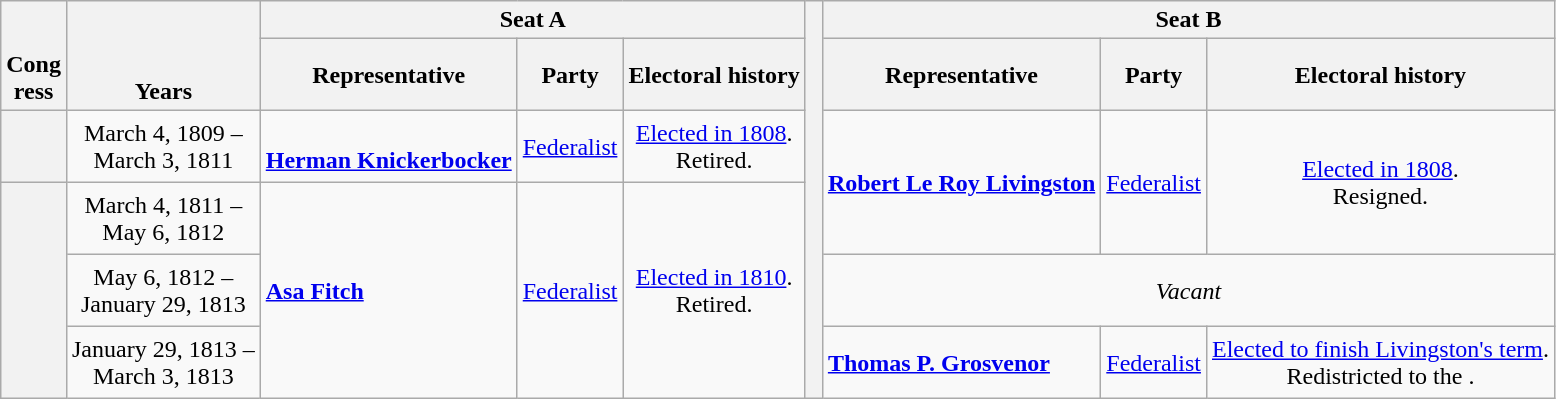<table class=wikitable style="text-align:center">
<tr valign=bottom>
<th rowspan=2>Cong<br>ress</th>
<th rowspan=2>Years</th>
<th colspan=3>Seat A</th>
<th rowspan=99> </th>
<th colspan=3>Seat B</th>
</tr>
<tr style="height:3em">
<th>Representative</th>
<th>Party</th>
<th>Electoral history</th>
<th>Representative</th>
<th>Party</th>
<th>Electoral history</th>
</tr>
<tr style="height:3em">
<th></th>
<td nowrap>March 4, 1809 –<br>March 3, 1811</td>
<td align=left><br><strong><a href='#'>Herman Knickerbocker</a></strong><br></td>
<td><a href='#'>Federalist</a></td>
<td><a href='#'>Elected in 1808</a>.<br>Retired.</td>
<td rowspan="2" style="text-align:left;"><strong><a href='#'>Robert Le Roy Livingston</a></strong><br></td>
<td rowspan=2 ><a href='#'>Federalist</a></td>
<td rowspan=2><a href='#'>Elected in 1808</a>.<br>Resigned.</td>
</tr>
<tr style="height:3em">
<th rowspan=3></th>
<td nowrap>March 4, 1811 –<br>May 6, 1812</td>
<td rowspan="3" style="text-align:left;"><strong><a href='#'>Asa Fitch</a></strong><br></td>
<td rowspan=3 ><a href='#'>Federalist</a></td>
<td rowspan=3><a href='#'>Elected in 1810</a>.<br>Retired.</td>
</tr>
<tr style="height:3em">
<td nowrap>May 6, 1812 –<br>January 29, 1813</td>
<td colspan=3><em>Vacant</em></td>
</tr>
<tr style="height:3em">
<td nowrap>January 29, 1813 –<br>March 3, 1813</td>
<td align=left><strong><a href='#'>Thomas P. Grosvenor</a></strong><br></td>
<td><a href='#'>Federalist</a></td>
<td><a href='#'>Elected to finish Livingston's term</a>.<br>Redistricted to the .</td>
</tr>
</table>
